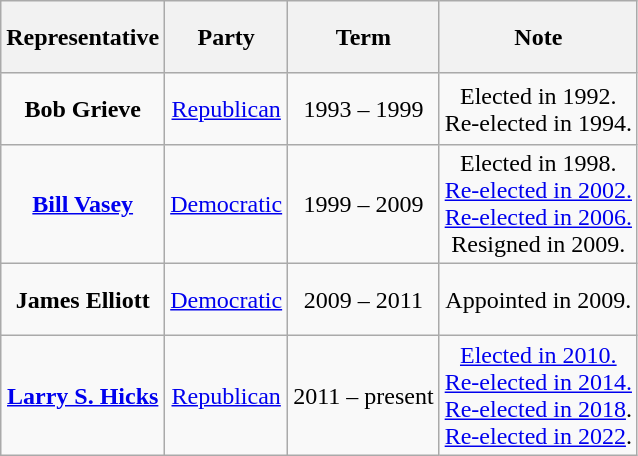<table class=wikitable style="text-align:center">
<tr style="height:3em">
<th>Representative</th>
<th>Party</th>
<th>Term</th>
<th>Note</th>
</tr>
<tr style="height:3em">
<td><strong>Bob Grieve</strong></td>
<td><a href='#'>Republican</a></td>
<td>1993 – 1999</td>
<td>Elected in 1992.<br>Re-elected in 1994.</td>
</tr>
<tr style="height:3em">
<td><strong><a href='#'>Bill Vasey</a></strong></td>
<td><a href='#'>Democratic</a></td>
<td>1999 – 2009</td>
<td>Elected in 1998.<br><a href='#'>Re-elected in 2002.</a><br><a href='#'>Re-elected in 2006.</a><br>Resigned in 2009.</td>
</tr>
<tr style="height:3em">
<td><strong>James Elliott</strong></td>
<td><a href='#'>Democratic</a></td>
<td>2009 – 2011</td>
<td>Appointed in 2009.</td>
</tr>
<tr style="height:3em">
<td><strong><a href='#'>Larry S. Hicks</a></strong></td>
<td><a href='#'>Republican</a></td>
<td>2011 – present</td>
<td><a href='#'>Elected in 2010.</a><br><a href='#'>Re-elected in 2014.</a><br><a href='#'>Re-elected in 2018</a>.<br><a href='#'>Re-elected in 2022</a>.</td>
</tr>
</table>
